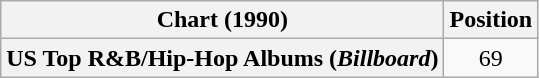<table class="wikitable plainrowheaders" style="text-align:center">
<tr>
<th scope="col">Chart (1990)</th>
<th scope="col">Position</th>
</tr>
<tr>
<th scope="row">US Top R&B/Hip-Hop Albums (<em>Billboard</em>)</th>
<td>69</td>
</tr>
</table>
